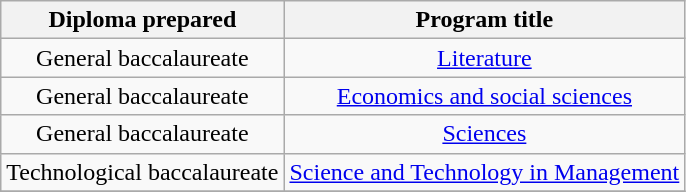<table class="wikitable sortable centre" style="text-align:center">
<tr>
<th scope=col>Diploma prepared</th>
<th scope=col>Program title</th>
</tr>
<tr>
<td>General baccalaureate</td>
<td><a href='#'>Literature</a></td>
</tr>
<tr>
<td>General baccalaureate</td>
<td><a href='#'>Economics and social sciences</a></td>
</tr>
<tr>
<td>General baccalaureate</td>
<td><a href='#'>Sciences</a></td>
</tr>
<tr>
<td>Technological baccalaureate</td>
<td><a href='#'>Science and Technology in Management</a></td>
</tr>
<tr>
</tr>
</table>
